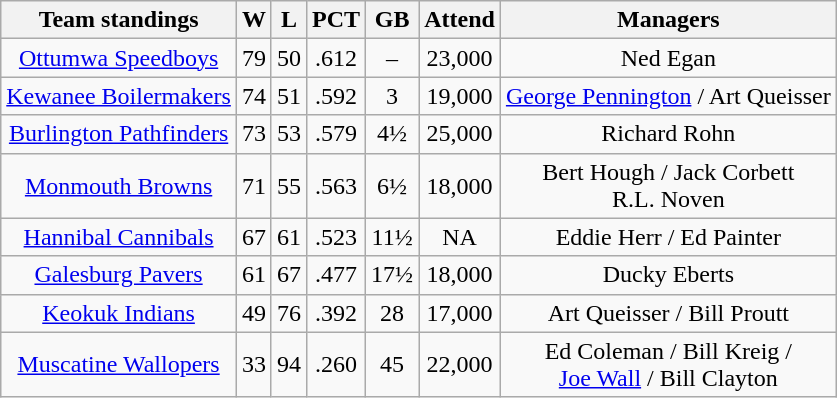<table class="wikitable" style="text-align:center">
<tr>
<th>Team standings</th>
<th>W</th>
<th>L</th>
<th>PCT</th>
<th>GB</th>
<th>Attend</th>
<th>Managers</th>
</tr>
<tr>
<td><a href='#'>Ottumwa Speedboys</a></td>
<td>79</td>
<td>50</td>
<td>.612</td>
<td>–</td>
<td>23,000</td>
<td>Ned Egan</td>
</tr>
<tr>
<td><a href='#'>Kewanee Boilermakers</a></td>
<td>74</td>
<td>51</td>
<td>.592</td>
<td>3</td>
<td>19,000</td>
<td><a href='#'>George Pennington</a> / Art Queisser</td>
</tr>
<tr>
<td><a href='#'>Burlington Pathfinders</a></td>
<td>73</td>
<td>53</td>
<td>.579</td>
<td>4½</td>
<td>25,000</td>
<td>Richard Rohn</td>
</tr>
<tr>
<td><a href='#'>Monmouth Browns</a></td>
<td>71</td>
<td>55</td>
<td>.563</td>
<td>6½</td>
<td>18,000</td>
<td>Bert Hough / Jack Corbett <br> R.L. Noven</td>
</tr>
<tr>
<td><a href='#'>Hannibal Cannibals</a></td>
<td>67</td>
<td>61</td>
<td>.523</td>
<td>11½</td>
<td>NA</td>
<td>Eddie Herr / Ed Painter</td>
</tr>
<tr>
<td><a href='#'>Galesburg Pavers</a></td>
<td>61</td>
<td>67</td>
<td>.477</td>
<td>17½</td>
<td>18,000</td>
<td>Ducky Eberts</td>
</tr>
<tr>
<td><a href='#'>Keokuk Indians</a></td>
<td>49</td>
<td>76</td>
<td>.392</td>
<td>28</td>
<td>17,000</td>
<td>Art Queisser / Bill Proutt</td>
</tr>
<tr>
<td><a href='#'>Muscatine Wallopers</a></td>
<td>33</td>
<td>94</td>
<td>.260</td>
<td>45</td>
<td>22,000</td>
<td>Ed Coleman / Bill Kreig /<br> <a href='#'>Joe Wall</a> / Bill Clayton</td>
</tr>
</table>
